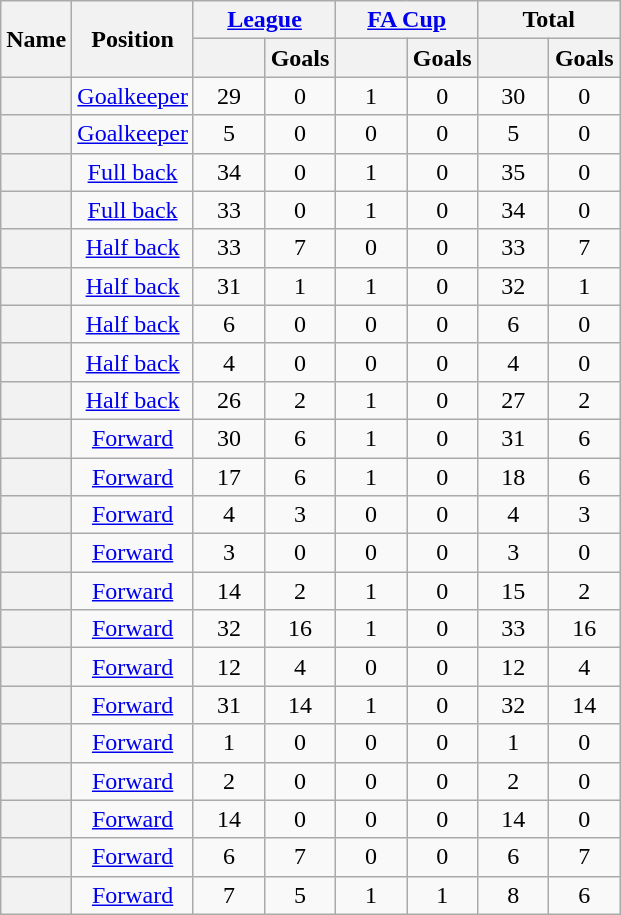<table class="wikitable sortable plainrowheaders" style=text-align:center>
<tr class="unsortable">
<th scope=col rowspan=2>Name</th>
<th scope=col rowspan=2>Position</th>
<th scope=col colspan=2><a href='#'>League</a></th>
<th scope=col colspan=2><a href='#'>FA Cup</a></th>
<th scope=col colspan=2>Total</th>
</tr>
<tr>
<th width=40 scope=col></th>
<th width=40 scope=col>Goals</th>
<th width=40 scope=col></th>
<th width=40 scope=col>Goals</th>
<th width=40 scope=col></th>
<th width=40 scope=col>Goals</th>
</tr>
<tr>
<th scope="row"></th>
<td data-sort-value="1"><a href='#'>Goalkeeper</a></td>
<td>29</td>
<td>0</td>
<td>1</td>
<td>0</td>
<td>30</td>
<td>0</td>
</tr>
<tr>
<th scope="row"></th>
<td data-sort-value="1"><a href='#'>Goalkeeper</a></td>
<td>5</td>
<td>0</td>
<td>0</td>
<td>0</td>
<td>5</td>
<td>0</td>
</tr>
<tr>
<th scope="row"></th>
<td data-sort-value="2"><a href='#'>Full back</a></td>
<td>34</td>
<td>0</td>
<td>1</td>
<td>0</td>
<td>35</td>
<td>0</td>
</tr>
<tr>
<th scope="row"></th>
<td data-sort-value="2"><a href='#'>Full back</a></td>
<td>33</td>
<td>0</td>
<td>1</td>
<td>0</td>
<td>34</td>
<td>0</td>
</tr>
<tr>
<th scope="row"></th>
<td data-sort-value="3"><a href='#'>Half back</a></td>
<td>33</td>
<td>7</td>
<td>0</td>
<td>0</td>
<td>33</td>
<td>7</td>
</tr>
<tr>
<th scope="row"></th>
<td data-sort-value="3"><a href='#'>Half back</a></td>
<td>31</td>
<td>1</td>
<td>1</td>
<td>0</td>
<td>32</td>
<td>1</td>
</tr>
<tr>
<th scope="row"></th>
<td data-sort-value="3"><a href='#'>Half back</a></td>
<td>6</td>
<td>0</td>
<td>0</td>
<td>0</td>
<td>6</td>
<td>0</td>
</tr>
<tr>
<th scope="row"></th>
<td data-sort-value="3"><a href='#'>Half back</a></td>
<td>4</td>
<td>0</td>
<td>0</td>
<td>0</td>
<td>4</td>
<td>0</td>
</tr>
<tr>
<th scope="row"></th>
<td data-sort-value="3"><a href='#'>Half back</a></td>
<td>26</td>
<td>2</td>
<td>1</td>
<td>0</td>
<td>27</td>
<td>2</td>
</tr>
<tr>
<th scope="row"></th>
<td data-sort-value="4"><a href='#'>Forward</a></td>
<td>30</td>
<td>6</td>
<td>1</td>
<td>0</td>
<td>31</td>
<td>6</td>
</tr>
<tr>
<th scope="row"></th>
<td data-sort-value="4"><a href='#'>Forward</a></td>
<td>17</td>
<td>6</td>
<td>1</td>
<td>0</td>
<td>18</td>
<td>6</td>
</tr>
<tr>
<th scope="row"></th>
<td data-sort-value="4"><a href='#'>Forward</a></td>
<td>4</td>
<td>3</td>
<td>0</td>
<td>0</td>
<td>4</td>
<td>3</td>
</tr>
<tr>
<th scope="row"></th>
<td data-sort-value="4"><a href='#'>Forward</a></td>
<td>3</td>
<td>0</td>
<td>0</td>
<td>0</td>
<td>3</td>
<td>0</td>
</tr>
<tr>
<th scope="row"></th>
<td data-sort-value="4"><a href='#'>Forward</a></td>
<td>14</td>
<td>2</td>
<td>1</td>
<td>0</td>
<td>15</td>
<td>2</td>
</tr>
<tr>
<th scope="row"></th>
<td data-sort-value="4"><a href='#'>Forward</a></td>
<td>32</td>
<td>16</td>
<td>1</td>
<td>0</td>
<td>33</td>
<td>16</td>
</tr>
<tr>
<th scope="row"></th>
<td data-sort-value="4"><a href='#'>Forward</a></td>
<td>12</td>
<td>4</td>
<td>0</td>
<td>0</td>
<td>12</td>
<td>4</td>
</tr>
<tr>
<th scope="row"></th>
<td data-sort-value="4"><a href='#'>Forward</a></td>
<td>31</td>
<td>14</td>
<td>1</td>
<td>0</td>
<td>32</td>
<td>14</td>
</tr>
<tr>
<th scope="row"></th>
<td data-sort-value="4"><a href='#'>Forward</a></td>
<td>1</td>
<td>0</td>
<td>0</td>
<td>0</td>
<td>1</td>
<td>0</td>
</tr>
<tr>
<th scope="row"></th>
<td data-sort-value="4"><a href='#'>Forward</a></td>
<td>2</td>
<td>0</td>
<td>0</td>
<td>0</td>
<td>2</td>
<td>0</td>
</tr>
<tr>
<th scope="row"></th>
<td data-sort-value="4"><a href='#'>Forward</a></td>
<td>14</td>
<td>0</td>
<td>0</td>
<td>0</td>
<td>14</td>
<td>0</td>
</tr>
<tr>
<th scope="row"></th>
<td data-sort-value="4"><a href='#'>Forward</a></td>
<td>6</td>
<td>7</td>
<td>0</td>
<td>0</td>
<td>6</td>
<td>7</td>
</tr>
<tr>
<th scope="row"></th>
<td data-sort-value="4"><a href='#'>Forward</a></td>
<td>7</td>
<td>5</td>
<td>1</td>
<td>1</td>
<td>8</td>
<td>6</td>
</tr>
</table>
